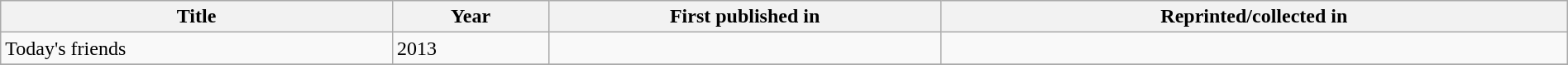<table class='wikitable sortable' width='100%'>
<tr>
<th width='25%'>Title</th>
<th width='10%'>Year</th>
<th width='25%'>First published in</th>
<th width='40%' class='unsortable'>Reprinted/collected in</th>
</tr>
<tr>
<td>Today's friends</td>
<td>2013</td>
<td></td>
<td></td>
</tr>
<tr>
</tr>
</table>
